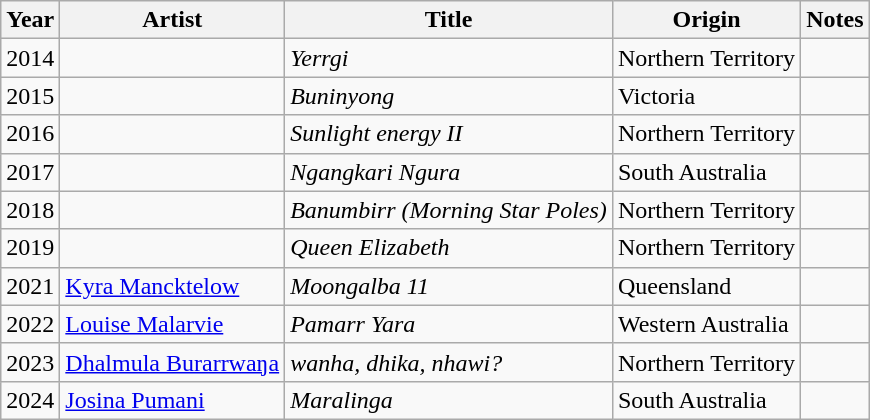<table class="wikitable sortable">
<tr>
<th>Year</th>
<th>Artist</th>
<th>Title</th>
<th>Origin</th>
<th>Notes</th>
</tr>
<tr>
<td>2014</td>
<td></td>
<td><em>Yerrgi</em></td>
<td>Northern Territory</td>
<td></td>
</tr>
<tr>
<td>2015</td>
<td></td>
<td><em>Buninyong</em></td>
<td>Victoria</td>
<td></td>
</tr>
<tr>
<td>2016</td>
<td></td>
<td><em>Sunlight energy II</em></td>
<td>Northern Territory</td>
<td></td>
</tr>
<tr>
<td>2017</td>
<td></td>
<td><em>Ngangkari Ngura</em></td>
<td>South Australia</td>
<td></td>
</tr>
<tr>
<td>2018</td>
<td></td>
<td><em>Banumbirr (Morning Star Poles)</em></td>
<td>Northern Territory</td>
<td></td>
</tr>
<tr>
<td>2019</td>
<td></td>
<td><em>Queen Elizabeth</em></td>
<td>Northern Territory</td>
<td></td>
</tr>
<tr>
<td>2021</td>
<td><a href='#'>Kyra Mancktelow</a></td>
<td><em>Moongalba 11</em></td>
<td>Queensland</td>
<td></td>
</tr>
<tr>
<td>2022</td>
<td><a href='#'>Louise Malarvie</a></td>
<td><em>Pamarr Yara</em></td>
<td>Western Australia</td>
<td></td>
</tr>
<tr>
<td>2023</td>
<td><a href='#'>Dhalmula Burarrwaŋa</a></td>
<td><em>wanha, dhika, nhawi?</em></td>
<td>Northern Territory</td>
<td></td>
</tr>
<tr>
<td>2024</td>
<td><a href='#'>Josina Pumani</a></td>
<td><em>Maralinga</em></td>
<td>South Australia</td>
<td></td>
</tr>
</table>
